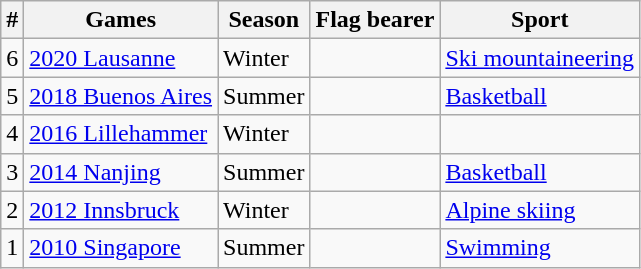<table class="wikitable sortable">
<tr>
<th>#</th>
<th>Games</th>
<th>Season</th>
<th>Flag bearer</th>
<th>Sport</th>
</tr>
<tr>
<td>6</td>
<td><a href='#'>2020 Lausanne</a></td>
<td>Winter</td>
<td></td>
<td><a href='#'>Ski mountaineering</a></td>
</tr>
<tr>
<td>5</td>
<td><a href='#'>2018 Buenos Aires</a></td>
<td>Summer</td>
<td></td>
<td><a href='#'>Basketball</a></td>
</tr>
<tr>
<td>4</td>
<td><a href='#'>2016 Lillehammer</a></td>
<td>Winter</td>
<td></td>
<td></td>
</tr>
<tr>
<td>3</td>
<td><a href='#'>2014 Nanjing</a></td>
<td>Summer</td>
<td></td>
<td><a href='#'>Basketball</a></td>
</tr>
<tr>
<td>2</td>
<td><a href='#'>2012 Innsbruck</a></td>
<td>Winter</td>
<td></td>
<td><a href='#'>Alpine skiing</a></td>
</tr>
<tr>
<td>1</td>
<td><a href='#'>2010 Singapore</a></td>
<td>Summer</td>
<td></td>
<td><a href='#'>Swimming</a></td>
</tr>
</table>
